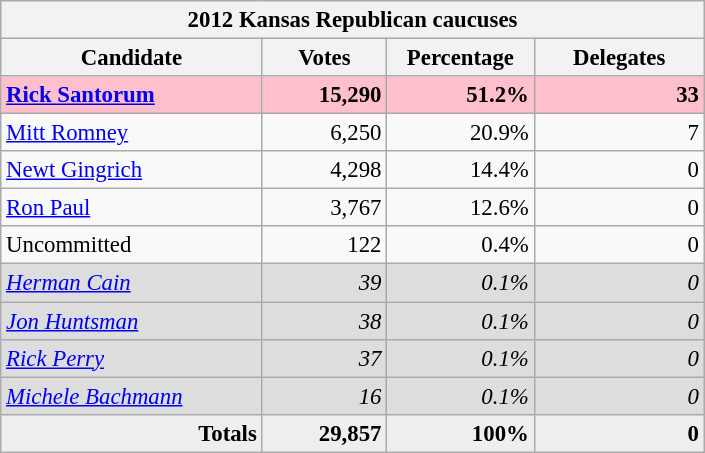<table class="wikitable" style="text-align:right; font-size: 95%;"|->
<tr>
<th colspan="5">2012 Kansas Republican caucuses</th>
</tr>
<tr>
<th style="width: 11em">Candidate</th>
<th style="width: 5em">Votes</th>
<th style="width: 6em">Percentage</th>
<th style="width: 7em">Delegates</th>
</tr>
<tr align="right" bgcolor="pink">
<td align="left"> <strong><a href='#'>Rick Santorum</a></strong></td>
<td><strong>15,290</strong></td>
<td><strong>51.2%</strong></td>
<td><strong>33</strong></td>
</tr>
<tr>
<td align="left"><a href='#'>Mitt Romney</a></td>
<td>6,250</td>
<td>20.9%</td>
<td>7</td>
</tr>
<tr>
<td align="left"><a href='#'>Newt Gingrich</a></td>
<td>4,298</td>
<td>14.4%</td>
<td>0</td>
</tr>
<tr>
<td align="left"><a href='#'>Ron Paul</a></td>
<td>3,767</td>
<td>12.6%</td>
<td>0</td>
</tr>
<tr>
<td style="text-align:left;">Uncommitted</td>
<td>122</td>
<td>0.4%</td>
<td>0</td>
</tr>
<tr bgcolor="DDDDDD">
<td style="text-align:left;"><em><a href='#'>Herman Cain</a></em></td>
<td><em>39</em></td>
<td><em>0.1%</em></td>
<td><em>0</em></td>
</tr>
<tr bgcolor="DDDDDD">
<td style="text-align:left;"><a href='#'><em>Jon Huntsman</em></a></td>
<td><em>38</em></td>
<td><em>0.1%</em></td>
<td><em>0</em></td>
</tr>
<tr bgcolor="DDDDDD">
<td style="text-align:left;"><em><a href='#'>Rick Perry</a></em></td>
<td><em>37</em></td>
<td><em>0.1%</em></td>
<td><em>0</em></td>
</tr>
<tr bgcolor="DDDDDD">
<td style="text-align:left;"><em><a href='#'>Michele Bachmann</a></em></td>
<td><em>16</em></td>
<td><em>0.1%</em></td>
<td><em>0</em></td>
</tr>
<tr bgcolor="#EEEEEE">
<td><strong>Totals</strong></td>
<td><strong>29,857</strong></td>
<td><strong>100%</strong></td>
<td><strong>0</strong></td>
</tr>
</table>
